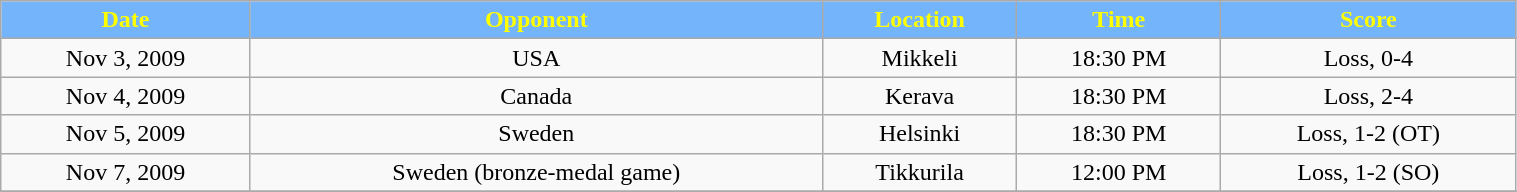<table class="wikitable" width="80%">
<tr align="center"  style="background:#74B4FA;color:yellow;">
<td><strong>Date</strong></td>
<td><strong>Opponent</strong></td>
<td><strong>Location</strong></td>
<td><strong>Time</strong></td>
<td><strong>Score</strong></td>
</tr>
<tr align="center" bgcolor="">
<td>Nov 3, 2009</td>
<td>USA</td>
<td>Mikkeli</td>
<td>18:30 PM</td>
<td>Loss, 0-4</td>
</tr>
<tr align="center" bgcolor="">
<td>Nov 4, 2009</td>
<td>Canada</td>
<td>Kerava</td>
<td>18:30 PM</td>
<td>Loss, 2-4</td>
</tr>
<tr align="center" bgcolor="">
<td>Nov 5, 2009</td>
<td>Sweden</td>
<td>Helsinki</td>
<td>18:30 PM</td>
<td>Loss, 1-2 (OT)</td>
</tr>
<tr align="center" bgcolor="">
<td>Nov 7, 2009</td>
<td>Sweden (bronze-medal game)</td>
<td>Tikkurila</td>
<td>12:00 PM</td>
<td>Loss, 1-2 (SO)</td>
</tr>
<tr align="center" bgcolor="">
</tr>
</table>
